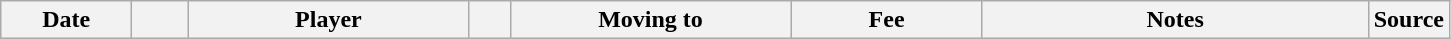<table class="wikitable sortable">
<tr>
<th style="width:80px;">Date</th>
<th style="width:30px;"></th>
<th style="width:180px;">Player</th>
<th style="width:20px;"></th>
<th style="width:180px;">Moving to</th>
<th style="width:120px;" class="unsortable">Fee</th>
<th style="width:250px;" class="unsortable">Notes</th>
<th style="width:20px;">Source</th>
</tr>
</table>
